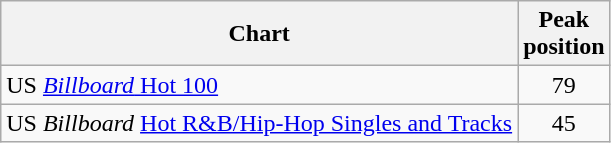<table class="wikitable">
<tr>
<th>Chart</th>
<th>Peak<br>position</th>
</tr>
<tr>
<td>US <a href='#'><em>Billboard</em> Hot 100</a></td>
<td align="center">79</td>
</tr>
<tr>
<td>US <em>Billboard</em> <a href='#'>Hot R&B/Hip-Hop Singles and Tracks</a></td>
<td align="center">45</td>
</tr>
</table>
